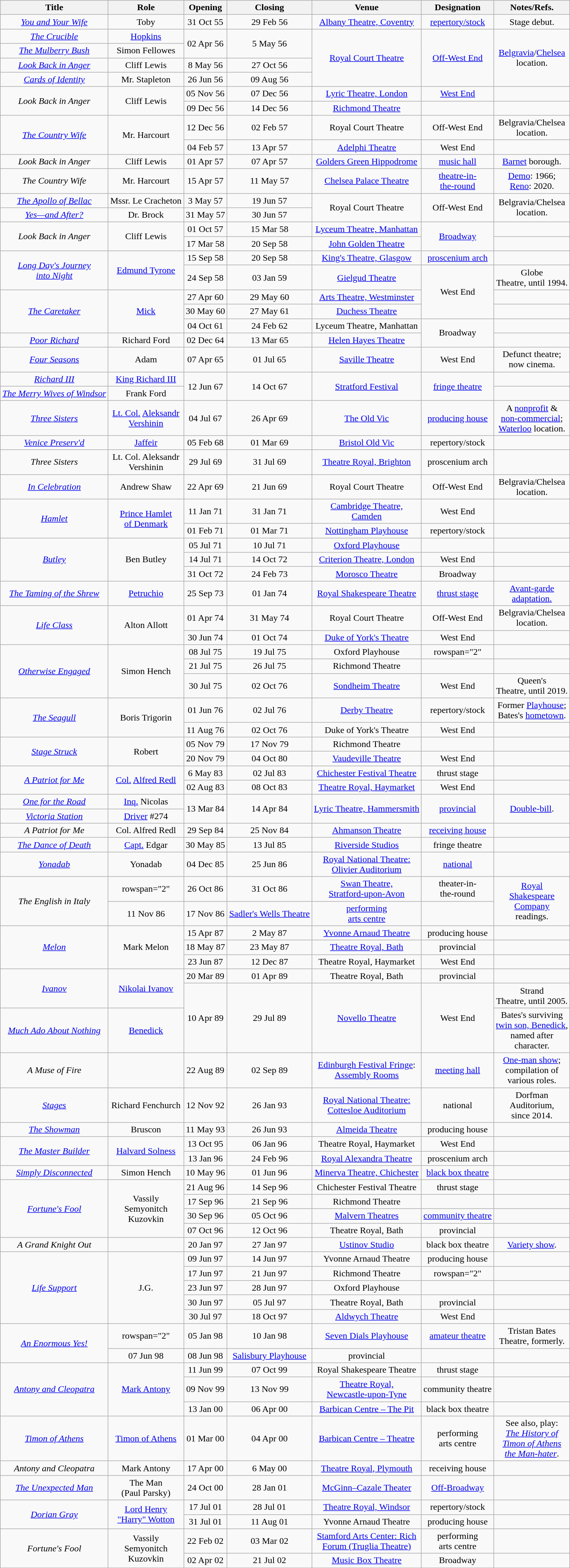<table class="wikitable sortable" style="text-align: center;" |>
<tr>
<th>Title</th>
<th>Role</th>
<th>Opening</th>
<th>Closing</th>
<th>Venue</th>
<th>Designation</th>
<th>Notes/Refs.</th>
</tr>
<tr>
<td><em><a href='#'>You and Your Wife</a></em></td>
<td>Toby</td>
<td>31 Oct 55</td>
<td>29 Feb 56</td>
<td><a href='#'>Albany Theatre, Coventry</a></td>
<td><a href='#'>repertory/stock</a></td>
<td>Stage debut.</td>
</tr>
<tr>
<td><em><a href='#'>The Crucible</a></em></td>
<td><a href='#'>Hopkins</a></td>
<td rowspan="2">02 Apr 56</td>
<td rowspan="2">5 May 56</td>
<td rowspan="4"><a href='#'>Royal Court Theatre</a></td>
<td rowspan="4"><a href='#'>Off-West End</a></td>
<td rowspan="4"><a href='#'>Belgravia</a>/<a href='#'>Chelsea</a><br>location.</td>
</tr>
<tr>
<td><em><a href='#'>The Mulberry Bush</a></em></td>
<td>Simon Fellowes</td>
</tr>
<tr>
<td><em><a href='#'>Look Back in Anger</a></em></td>
<td>Cliff Lewis</td>
<td>8 May 56</td>
<td>27 Oct 56</td>
</tr>
<tr>
<td><em><a href='#'>Cards of Identity</a></em></td>
<td>Mr. Stapleton</td>
<td>26 Jun 56</td>
<td>09 Aug 56</td>
</tr>
<tr>
<td rowspan="2"><em>Look Back in Anger</em></td>
<td rowspan="2">Cliff Lewis</td>
<td>05 Nov 56</td>
<td>07 Dec 56</td>
<td><a href='#'>Lyric Theatre, London</a></td>
<td><a href='#'>West End</a></td>
<td></td>
</tr>
<tr>
<td>09 Dec 56</td>
<td>14 Dec 56</td>
<td><a href='#'>Richmond Theatre</a></td>
<td></td>
<td></td>
</tr>
<tr>
<td rowspan="2"><em><a href='#'>The Country Wife</a></em></td>
<td rowspan="2">Mr. Harcourt</td>
<td>12 Dec 56</td>
<td>02 Feb 57</td>
<td>Royal Court Theatre</td>
<td>Off-West End</td>
<td>Belgravia/Chelsea<br>location.</td>
</tr>
<tr>
<td>04 Feb 57</td>
<td>13 Apr 57</td>
<td><a href='#'>Adelphi Theatre</a></td>
<td>West End</td>
<td></td>
</tr>
<tr>
<td><em>Look Back in Anger</em></td>
<td>Cliff Lewis</td>
<td>01 Apr 57</td>
<td>07 Apr 57</td>
<td><a href='#'>Golders Green Hippodrome</a></td>
<td><a href='#'>music hall</a></td>
<td><a href='#'>Barnet</a> borough.</td>
</tr>
<tr>
<td><em>The Country Wife</em></td>
<td>Mr. Harcourt</td>
<td>15 Apr 57</td>
<td>11 May 57</td>
<td><a href='#'>Chelsea Palace Theatre</a></td>
<td><a href='#'>theatre-in-<br>the-round</a></td>
<td><a href='#'>Demo</a>: 1966;<br><a href='#'>Reno</a>: 2020.</td>
</tr>
<tr>
<td><em><a href='#'>The Apollo of Bellac</a></em></td>
<td>Mssr. Le Cracheton</td>
<td>3 May 57</td>
<td>19 Jun 57</td>
<td rowspan="2">Royal Court Theatre</td>
<td rowspan="2">Off-West End</td>
<td rowspan="2">Belgravia/Chelsea<br>location.</td>
</tr>
<tr>
<td><em><a href='#'>Yes—and After?</a></em></td>
<td>Dr. Brock</td>
<td>31 May 57</td>
<td>30 Jun 57</td>
</tr>
<tr>
<td rowspan="2"><em>Look Back in Anger</em></td>
<td rowspan="2">Cliff Lewis</td>
<td>01 Oct 57</td>
<td>15 Mar 58</td>
<td><a href='#'>Lyceum Theatre, Manhattan</a></td>
<td rowspan="2"><a href='#'>Broadway</a></td>
<td></td>
</tr>
<tr>
<td>17 Mar 58</td>
<td>20 Sep 58</td>
<td><a href='#'>John Golden Theatre</a></td>
<td></td>
</tr>
<tr>
<td rowspan="2"><em><a href='#'>Long Day's Journey<br>into Night</a></em></td>
<td rowspan="2"><a href='#'>Edmund Tyrone</a></td>
<td>15 Sep 58</td>
<td>20 Sep 58</td>
<td><a href='#'>King's Theatre, Glasgow</a></td>
<td><a href='#'>proscenium arch</a></td>
<td></td>
</tr>
<tr>
<td>24 Sep 58</td>
<td>03 Jan 59</td>
<td><a href='#'>Gielgud Theatre</a></td>
<td rowspan="3">West End</td>
<td> Globe<br>Theatre, until 1994.</td>
</tr>
<tr>
<td rowspan="3"><em><a href='#'>The Caretaker</a></em></td>
<td rowspan="3"><a href='#'>Mick</a></td>
<td>27 Apr 60</td>
<td>29 May 60</td>
<td><a href='#'>Arts Theatre, Westminster</a></td>
<td></td>
</tr>
<tr>
<td>30 May 60</td>
<td>27 May 61</td>
<td><a href='#'>Duchess Theatre</a></td>
<td></td>
</tr>
<tr>
<td>04 Oct 61</td>
<td>24 Feb 62</td>
<td>Lyceum Theatre, Manhattan</td>
<td rowspan="2">Broadway</td>
<td></td>
</tr>
<tr>
<td><em><a href='#'>Poor Richard</a></em></td>
<td>Richard Ford</td>
<td>02 Dec 64</td>
<td>13 Mar 65</td>
<td><a href='#'>Helen Hayes Theatre</a></td>
<td></td>
</tr>
<tr>
<td><em><a href='#'>Four Seasons</a></em></td>
<td>Adam</td>
<td>07 Apr 65</td>
<td>01 Jul 65</td>
<td><a href='#'>Saville Theatre</a></td>
<td>West End</td>
<td>Defunct theatre;<br>now cinema.</td>
</tr>
<tr>
<td><em><a href='#'>Richard III</a></em></td>
<td><a href='#'>King Richard III</a></td>
<td rowspan="2">12 Jun 67</td>
<td rowspan="2">14 Oct 67</td>
<td rowspan="2"><a href='#'>Stratford Festival</a></td>
<td rowspan="2"><a href='#'>fringe theatre</a></td>
<td></td>
</tr>
<tr>
<td><em><a href='#'>The Merry Wives of Windsor</a></em></td>
<td>Frank Ford</td>
<td></td>
</tr>
<tr>
<td><em><a href='#'>Three Sisters</a></em></td>
<td><a href='#'>Lt. Col.</a> <a href='#'>Aleksandr<br>Vershinin</a></td>
<td>04 Jul 67</td>
<td>26 Apr 69</td>
<td><a href='#'>The Old Vic</a></td>
<td><a href='#'>producing house</a></td>
<td>A <a href='#'>nonprofit</a> &<br><a href='#'>non-commercial</a>;<br><a href='#'>Waterloo</a> location.</td>
</tr>
<tr>
<td><em><a href='#'>Venice Preserv'd</a></em></td>
<td><a href='#'>Jaffeir</a></td>
<td>05 Feb 68</td>
<td>01 Mar 69</td>
<td><a href='#'>Bristol Old Vic</a></td>
<td>repertory/stock</td>
<td></td>
</tr>
<tr>
<td><em>Three Sisters</em></td>
<td>Lt. Col. Aleksandr<br>Vershinin</td>
<td>29 Jul 69</td>
<td>31 Jul 69</td>
<td><a href='#'>Theatre Royal, Brighton</a></td>
<td>proscenium arch</td>
<td></td>
</tr>
<tr>
<td><em><a href='#'>In Celebration</a></em></td>
<td>Andrew Shaw</td>
<td>22 Apr 69</td>
<td>21 Jun 69</td>
<td>Royal Court Theatre</td>
<td>Off-West End</td>
<td>Belgravia/Chelsea<br>location.</td>
</tr>
<tr>
<td rowspan="2"><em><a href='#'>Hamlet</a></em></td>
<td rowspan="2"><a href='#'>Prince Hamlet<br>of Denmark</a></td>
<td>11 Jan 71</td>
<td>31 Jan 71</td>
<td><a href='#'>Cambridge Theatre,<br>Camden</a></td>
<td>West End</td>
<td></td>
</tr>
<tr>
<td>01 Feb 71</td>
<td>01 Mar 71</td>
<td><a href='#'>Nottingham Playhouse</a></td>
<td>repertory/stock</td>
<td></td>
</tr>
<tr>
<td rowspan="3"><em><a href='#'>Butley</a></em></td>
<td rowspan="3">Ben Butley</td>
<td>05 Jul 71</td>
<td>10 Jul 71</td>
<td><a href='#'>Oxford Playhouse</a></td>
<td></td>
<td></td>
</tr>
<tr>
<td>14 Jul 71</td>
<td>14 Oct 72</td>
<td><a href='#'>Criterion Theatre, London</a></td>
<td>West End</td>
<td></td>
</tr>
<tr>
<td>31 Oct 72</td>
<td>24 Feb 73</td>
<td><a href='#'>Morosco Theatre</a></td>
<td>Broadway</td>
<td></td>
</tr>
<tr>
<td><em><a href='#'>The Taming of the Shrew</a></em></td>
<td><a href='#'>Petruchio</a></td>
<td>25 Sep 73</td>
<td>01 Jan 74</td>
<td><a href='#'>Royal Shakespeare Theatre</a></td>
<td><a href='#'>thrust stage</a></td>
<td><a href='#'>Avant-garde</a><br><a href='#'>adaptation.</a></td>
</tr>
<tr>
<td rowspan="2"><em><a href='#'>Life Class</a></em></td>
<td rowspan="2">Alton Allott</td>
<td>01 Apr 74</td>
<td>31 May 74</td>
<td>Royal Court Theatre</td>
<td>Off-West End</td>
<td>Belgravia/Chelsea<br>location.</td>
</tr>
<tr>
<td>30 Jun 74</td>
<td>01 Oct 74</td>
<td><a href='#'>Duke of York's Theatre</a></td>
<td>West End</td>
<td></td>
</tr>
<tr>
<td rowspan="3"><em><a href='#'>Otherwise Engaged</a></em></td>
<td rowspan="3">Simon Hench</td>
<td>08 Jul 75</td>
<td>19 Jul 75</td>
<td>Oxford Playhouse</td>
<td>rowspan="2" </td>
<td></td>
</tr>
<tr>
<td>21 Jul 75</td>
<td>26 Jul 75</td>
<td>Richmond Theatre</td>
<td></td>
</tr>
<tr>
<td>30 Jul 75</td>
<td>02 Oct 76</td>
<td><a href='#'>Sondheim Theatre</a></td>
<td>West End</td>
<td> Queen's<br>Theatre, until 2019.</td>
</tr>
<tr>
<td rowspan="2"><em><a href='#'>The Seagull</a></em></td>
<td rowspan="2">Boris Trigorin</td>
<td>01 Jun 76</td>
<td>02 Jul 76</td>
<td><a href='#'>Derby Theatre</a></td>
<td>repertory/stock</td>
<td>Former <a href='#'>Playhouse</a>;<br>Bates's <a href='#'>hometown</a>.</td>
</tr>
<tr>
<td>11 Aug 76</td>
<td>02 Oct 76</td>
<td>Duke of York's Theatre</td>
<td>West End</td>
<td></td>
</tr>
<tr>
<td rowspan="2"><em><a href='#'>Stage Struck</a></em></td>
<td rowspan="2">Robert</td>
<td>05 Nov 79</td>
<td>17 Nov 79</td>
<td>Richmond Theatre</td>
<td></td>
<td></td>
</tr>
<tr>
<td>20 Nov 79</td>
<td>04 Oct 80</td>
<td><a href='#'>Vaudeville Theatre</a></td>
<td>West End</td>
<td></td>
</tr>
<tr>
<td rowspan="2"><em><a href='#'>A Patriot for Me</a></em></td>
<td rowspan="2"><a href='#'>Col.</a> <a href='#'>Alfred Redl</a></td>
<td>6 May 83</td>
<td>02 Jul 83</td>
<td><a href='#'>Chichester Festival Theatre</a></td>
<td>thrust stage</td>
<td></td>
</tr>
<tr>
<td>02 Aug 83</td>
<td>08 Oct 83</td>
<td><a href='#'>Theatre Royal, Haymarket</a></td>
<td>West End</td>
<td></td>
</tr>
<tr>
<td><em><a href='#'>One for the Road</a></em></td>
<td><a href='#'>Inq.</a> Nicolas</td>
<td rowspan="2">13 Mar 84</td>
<td rowspan="2">14 Apr 84</td>
<td rowspan="2"><a href='#'>Lyric Theatre, Hammersmith</a></td>
<td rowspan="2"><a href='#'>provincial</a></td>
<td rowspan="2"><a href='#'>Double-bill</a>.</td>
</tr>
<tr>
<td><em><a href='#'>Victoria Station</a></em></td>
<td><a href='#'>Driver</a> #274</td>
</tr>
<tr>
<td><em>A Patriot for Me</em></td>
<td>Col. Alfred Redl</td>
<td>29 Sep 84</td>
<td>25 Nov 84</td>
<td><a href='#'>Ahmanson Theatre</a></td>
<td><a href='#'>receiving house</a></td>
<td></td>
</tr>
<tr>
<td><em><a href='#'>The Dance of Death</a></em></td>
<td><a href='#'>Capt.</a> Edgar</td>
<td>30 May 85</td>
<td>13 Jul 85</td>
<td><a href='#'>Riverside Studios</a></td>
<td>fringe theatre</td>
<td></td>
</tr>
<tr>
<td><em><a href='#'>Yonadab</a></em></td>
<td>Yonadab</td>
<td>04 Dec 85</td>
<td>25 Jun 86</td>
<td><a href='#'>Royal National Theatre:<br>Olivier Auditorium</a></td>
<td><a href='#'>national</a></td>
<td></td>
</tr>
<tr>
<td rowspan="2"><em>The English in Italy</em></td>
<td>rowspan="2" </td>
<td>26 Oct 86</td>
<td>31 Oct 86</td>
<td><a href='#'>Swan Theatre,<br>Stratford-upon-Avon</a></td>
<td>theater-in-<br>the-round</td>
<td rowspan="2"><a href='#'>Royal<br>Shakespeare<br>Company</a><br>readings.</td>
</tr>
<tr>
<td>11 Nov 86</td>
<td>17 Nov 86</td>
<td><a href='#'>Sadler's Wells Theatre</a></td>
<td><a href='#'>performing<br>arts centre</a></td>
</tr>
<tr>
<td rowspan="3"><em><a href='#'>Melon</a></em></td>
<td rowspan="3">Mark Melon</td>
<td>15 Apr 87</td>
<td>2 May 87</td>
<td><a href='#'>Yvonne Arnaud Theatre</a></td>
<td>producing house</td>
<td></td>
</tr>
<tr>
<td>18 May 87</td>
<td>23 May 87</td>
<td><a href='#'>Theatre Royal, Bath</a></td>
<td>provincial</td>
<td></td>
</tr>
<tr>
<td>23 Jun 87</td>
<td>12 Dec 87</td>
<td>Theatre Royal, Haymarket</td>
<td>West End</td>
<td></td>
</tr>
<tr>
<td rowspan="2"><em><a href='#'>Ivanov</a></em></td>
<td rowspan="2"><a href='#'>Nikolai Ivanov</a></td>
<td>20 Mar 89</td>
<td>01 Apr 89</td>
<td>Theatre Royal, Bath</td>
<td>provincial</td>
<td></td>
</tr>
<tr>
<td rowspan="2">10 Apr 89</td>
<td rowspan="2">29 Jul 89</td>
<td rowspan="2"><a href='#'>Novello Theatre</a></td>
<td rowspan="2">West End</td>
<td> Strand<br>Theatre, until 2005.</td>
</tr>
<tr>
<td><em><a href='#'>Much Ado About Nothing</a></em></td>
<td><a href='#'>Benedick</a></td>
<td>Bates's surviving<br><a href='#'>twin son, Benedick</a>,<br>named after<br>character.</td>
</tr>
<tr>
<td><em>A Muse of Fire</em></td>
<td></td>
<td>22 Aug 89</td>
<td>02 Sep 89</td>
<td><a href='#'>Edinburgh Festival Fringe</a>:<br><a href='#'>Assembly Rooms</a></td>
<td><a href='#'>meeting hall</a></td>
<td><a href='#'>One-man show</a>;<br>compilation of<br>various roles.</td>
</tr>
<tr>
<td><em><a href='#'>Stages</a></em></td>
<td>Richard Fenchurch</td>
<td>12 Nov 92</td>
<td>26 Jan 93</td>
<td><a href='#'>Royal National Theatre:<br>Cottesloe Auditorium</a></td>
<td>national</td>
<td> Dorfman<br>Auditorium,<br>since 2014.</td>
</tr>
<tr>
<td><em><a href='#'>The Showman</a></em></td>
<td>Bruscon</td>
<td>11 May 93</td>
<td>26 Jun 93</td>
<td><a href='#'>Almeida Theatre</a></td>
<td>producing house</td>
<td></td>
</tr>
<tr>
<td rowspan="2"><em><a href='#'>The Master Builder</a></em></td>
<td rowspan="2"><a href='#'>Halvard Solness</a></td>
<td>13 Oct 95</td>
<td>06 Jan 96</td>
<td>Theatre Royal, Haymarket</td>
<td>West End</td>
<td></td>
</tr>
<tr>
<td>13 Jan 96</td>
<td>24 Feb 96</td>
<td><a href='#'>Royal Alexandra Theatre</a></td>
<td>proscenium arch</td>
<td></td>
</tr>
<tr>
<td><em><a href='#'>Simply Disconnected</a></em></td>
<td>Simon Hench</td>
<td>10 May 96</td>
<td>01 Jun 96</td>
<td><a href='#'>Minerva Theatre, Chichester</a></td>
<td><a href='#'>black box theatre</a></td>
<td></td>
</tr>
<tr>
<td rowspan="4"><em><a href='#'>Fortune's Fool</a></em></td>
<td rowspan="4">Vassily<br>Semyonitch<br>Kuzovkin</td>
<td>21 Aug 96</td>
<td>14 Sep 96</td>
<td>Chichester Festival Theatre</td>
<td>thrust stage</td>
<td></td>
</tr>
<tr>
<td>17 Sep 96</td>
<td>21 Sep 96</td>
<td>Richmond Theatre</td>
<td></td>
<td></td>
</tr>
<tr>
<td>30 Sep 96</td>
<td>05 Oct 96</td>
<td><a href='#'>Malvern Theatres</a></td>
<td><a href='#'>community theatre</a></td>
<td></td>
</tr>
<tr>
<td>07 Oct 96</td>
<td>12 Oct 96</td>
<td>Theatre Royal, Bath</td>
<td>provincial</td>
<td></td>
</tr>
<tr>
<td><em>A Grand Knight Out</em></td>
<td></td>
<td>20 Jan 97</td>
<td>27 Jan 97</td>
<td><a href='#'>Ustinov Studio</a></td>
<td>black box theatre</td>
<td><a href='#'>Variety show</a>.</td>
</tr>
<tr>
<td rowspan="5"><em><a href='#'>Life Support</a></em></td>
<td rowspan="5">J.G.</td>
<td>09 Jun 97</td>
<td>14 Jun 97</td>
<td>Yvonne Arnaud Theatre</td>
<td>producing house</td>
<td></td>
</tr>
<tr>
<td>17 Jun 97</td>
<td>21 Jun 97</td>
<td>Richmond Theatre</td>
<td>rowspan="2" </td>
<td></td>
</tr>
<tr>
<td>23 Jun 97</td>
<td>28 Jun 97</td>
<td>Oxford Playhouse</td>
<td></td>
</tr>
<tr>
<td>30 Jun 97</td>
<td>05 Jul 97</td>
<td>Theatre Royal, Bath</td>
<td>provincial</td>
<td></td>
</tr>
<tr>
<td>30 Jul 97</td>
<td>18 Oct 97</td>
<td><a href='#'>Aldwych Theatre</a></td>
<td>West End</td>
<td></td>
</tr>
<tr>
<td rowspan="2"><em><a href='#'>An Enormous Yes!</a></em></td>
<td>rowspan="2" </td>
<td>05 Jan 98</td>
<td>10 Jan 98</td>
<td><a href='#'>Seven Dials Playhouse</a></td>
<td><a href='#'>amateur theatre</a></td>
<td> Tristan Bates<br>Theatre, formerly.</td>
</tr>
<tr>
<td>07 Jun 98</td>
<td>08 Jun 98</td>
<td><a href='#'>Salisbury Playhouse</a></td>
<td>provincial</td>
<td></td>
</tr>
<tr>
<td rowspan="3"><em><a href='#'>Antony and Cleopatra</a></em></td>
<td rowspan="3"><a href='#'>Mark Antony</a></td>
<td>11 Jun 99</td>
<td>07 Oct 99</td>
<td>Royal Shakespeare Theatre</td>
<td>thrust stage</td>
<td></td>
</tr>
<tr>
<td>09 Nov 99</td>
<td>13 Nov 99</td>
<td><a href='#'>Theatre Royal,<br>Newcastle-upon-Tyne</a></td>
<td>community theatre</td>
<td></td>
</tr>
<tr>
<td>13 Jan 00</td>
<td>06 Apr 00</td>
<td><a href='#'>Barbican Centre – The Pit</a></td>
<td>black box theatre</td>
<td></td>
</tr>
<tr>
<td><em><a href='#'>Timon of Athens</a></em></td>
<td><a href='#'>Timon of Athens</a></td>
<td>01 Mar 00</td>
<td>04 Apr 00</td>
<td><a href='#'>Barbican Centre – Theatre</a></td>
<td>performing<br>arts centre</td>
<td>See also, play:<br><em><a href='#'>The History of<br>Timon of Athens<br>the Man-hater</a></em>.</td>
</tr>
<tr>
<td><em>Antony and Cleopatra</em></td>
<td>Mark Antony</td>
<td>17 Apr 00</td>
<td>6 May 00</td>
<td><a href='#'>Theatre Royal, Plymouth</a></td>
<td>receiving house</td>
<td></td>
</tr>
<tr>
<td><em><a href='#'>The Unexpected Man</a></em></td>
<td>The Man<br>(Paul Parsky)</td>
<td>24 Oct 00</td>
<td>28 Jan 01</td>
<td><a href='#'>McGinn–Cazale Theater</a></td>
<td><a href='#'>Off-Broadway</a></td>
<td></td>
</tr>
<tr>
<td rowspan="2"><em><a href='#'>Dorian Gray</a></em></td>
<td rowspan="2"><a href='#'>Lord Henry<br>"Harry" Wotton</a></td>
<td>17 Jul 01</td>
<td>28 Jul 01</td>
<td><a href='#'>Theatre Royal, Windsor</a></td>
<td>repertory/stock</td>
<td></td>
</tr>
<tr>
<td>31 Jul 01</td>
<td>11 Aug 01</td>
<td>Yvonne Arnaud Theatre</td>
<td>producing house</td>
<td></td>
</tr>
<tr>
<td rowspan="2"><em>Fortune's Fool</em></td>
<td rowspan="2">Vassily<br>Semyonitch<br>Kuzovkin</td>
<td>22 Feb 02</td>
<td>03 Mar 02</td>
<td><a href='#'>Stamford Arts Center: Rich<br>Forum (Truglia Theatre)</a></td>
<td>performing<br>arts centre</td>
<td></td>
</tr>
<tr>
<td>02 Apr 02</td>
<td>21 Jul 02</td>
<td><a href='#'>Music Box Theatre</a></td>
<td>Broadway</td>
<td></td>
</tr>
</table>
